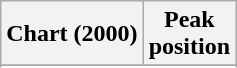<table class="wikitable sortable plainrowheaders" style="text-align:center">
<tr>
<th scope="col">Chart (2000)</th>
<th scope="col">Peak<br> position</th>
</tr>
<tr>
</tr>
<tr>
</tr>
</table>
